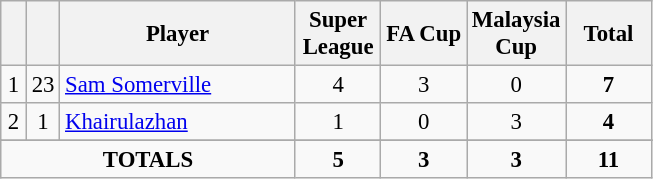<table class="wikitable sortable" style="font-size: 95%; text-align: center;">
<tr>
<th width=10></th>
<th width=10></th>
<th width=150>Player</th>
<th width=50>Super League</th>
<th width=50>FA Cup</th>
<th width=50>Malaysia Cup</th>
<th width=50>Total</th>
</tr>
<tr>
<td>1</td>
<td>23</td>
<td align=left> <a href='#'>Sam Somerville</a></td>
<td>4</td>
<td>3</td>
<td>0</td>
<td><strong>7</strong></td>
</tr>
<tr>
<td>2</td>
<td>1</td>
<td align=left> <a href='#'>Khairulazhan</a></td>
<td>1</td>
<td>0</td>
<td>3</td>
<td><strong>4</strong></td>
</tr>
<tr>
</tr>
<tr class="sortbottom">
<td colspan=3><strong>TOTALS</strong></td>
<td><strong>5</strong></td>
<td><strong>3</strong></td>
<td><strong>3</strong></td>
<td><strong>11</strong></td>
</tr>
</table>
